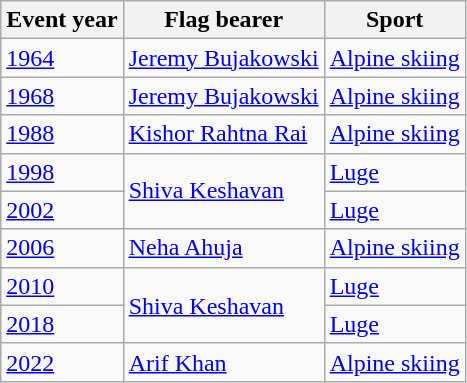<table class="wikitable sortable static-row-numbers static-row-header-text hover-highlight" "style="font-size: 100%">
<tr>
<th>Event year</th>
<th>Flag bearer</th>
<th>Sport</th>
</tr>
<tr>
<td><a href='#'>1964</a></td>
<td><a href='#'>Jeremy Bujakowski</a></td>
<td><a href='#'>Alpine skiing</a></td>
</tr>
<tr>
<td><a href='#'>1968</a></td>
<td><a href='#'>Jeremy Bujakowski</a></td>
<td><a href='#'>Alpine skiing</a></td>
</tr>
<tr>
<td><a href='#'>1988</a></td>
<td><a href='#'>Kishor Rahtna Rai</a></td>
<td><a href='#'>Alpine skiing</a></td>
</tr>
<tr>
<td><a href='#'>1998</a></td>
<td rowspan=2><a href='#'>Shiva Keshavan</a></td>
<td><a href='#'>Luge</a></td>
</tr>
<tr>
<td><a href='#'>2002</a></td>
<td><a href='#'>Luge</a></td>
</tr>
<tr>
<td><a href='#'>2006</a></td>
<td><a href='#'>Neha Ahuja</a></td>
<td><a href='#'>Alpine skiing</a></td>
</tr>
<tr>
<td><a href='#'>2010</a></td>
<td rowspan=2><a href='#'>Shiva Keshavan</a></td>
<td><a href='#'>Luge</a></td>
</tr>
<tr>
<td><a href='#'>2018</a></td>
<td><a href='#'>Luge</a></td>
</tr>
<tr>
<td><a href='#'>2022</a></td>
<td><a href='#'>Arif Khan</a></td>
<td><a href='#'>Alpine skiing</a></td>
</tr>
</table>
